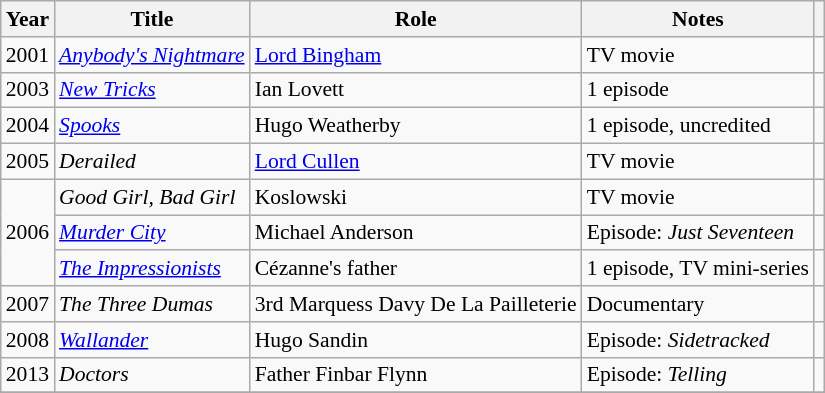<table class="wikitable" style="font-size: 90%;">
<tr>
<th>Year</th>
<th>Title</th>
<th>Role</th>
<th>Notes</th>
<th></th>
</tr>
<tr>
<td>2001</td>
<td><em><a href='#'>Anybody's Nightmare</a></em></td>
<td><a href='#'>Lord Bingham</a></td>
<td>TV movie</td>
<td></td>
</tr>
<tr>
<td>2003</td>
<td><em><a href='#'>New Tricks</a></em></td>
<td>Ian Lovett</td>
<td>1 episode</td>
<td></td>
</tr>
<tr>
<td>2004</td>
<td><em><a href='#'>Spooks</a></em></td>
<td>Hugo Weatherby</td>
<td>1 episode, uncredited</td>
<td></td>
</tr>
<tr>
<td>2005</td>
<td><em>Derailed</em></td>
<td><a href='#'>Lord Cullen</a></td>
<td>TV movie</td>
<td></td>
</tr>
<tr>
<td rowspan="3">2006</td>
<td><em>Good Girl, Bad Girl</em></td>
<td>Koslowski</td>
<td>TV movie</td>
<td></td>
</tr>
<tr>
<td><em><a href='#'>Murder City</a></em></td>
<td>Michael Anderson</td>
<td>Episode: <em>Just Seventeen</em></td>
<td></td>
</tr>
<tr>
<td><em><a href='#'>The Impressionists</a></em></td>
<td>Cézanne's father</td>
<td>1 episode, TV mini-series</td>
<td></td>
</tr>
<tr>
<td>2007</td>
<td><em>The Three Dumas</em></td>
<td>3rd Marquess Davy De La Pailleterie</td>
<td>Documentary</td>
<td></td>
</tr>
<tr>
<td>2008</td>
<td><em><a href='#'>Wallander</a></em></td>
<td>Hugo Sandin</td>
<td>Episode: <em>Sidetracked</em></td>
<td></td>
</tr>
<tr>
<td>2013</td>
<td><em>Doctors</em></td>
<td>Father Finbar Flynn</td>
<td>Episode: <em>Telling</em></td>
<td></td>
</tr>
<tr>
</tr>
</table>
